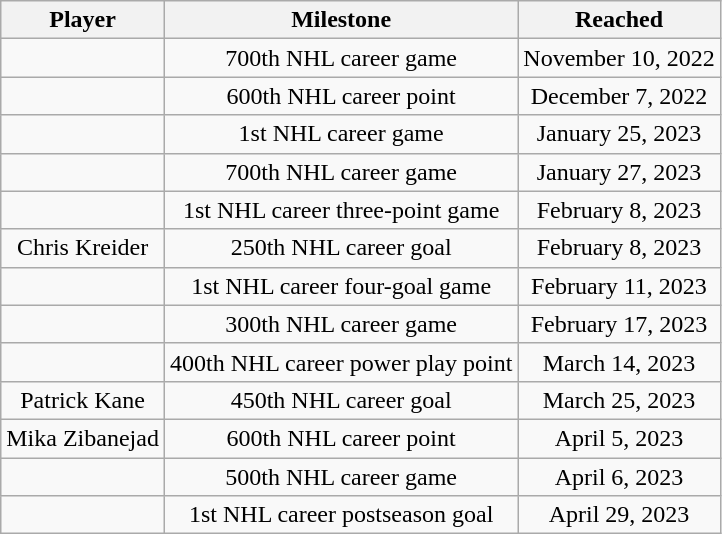<table class="wikitable sortable" style="text-align:center;">
<tr>
<th>Player</th>
<th>Milestone</th>
<th>Reached</th>
</tr>
<tr>
<td></td>
<td>700th NHL career game</td>
<td>November 10, 2022</td>
</tr>
<tr>
<td></td>
<td>600th NHL career point</td>
<td>December 7, 2022</td>
</tr>
<tr>
<td></td>
<td>1st NHL career game</td>
<td>January 25, 2023</td>
</tr>
<tr>
<td></td>
<td>700th NHL career game</td>
<td>January 27, 2023</td>
</tr>
<tr>
<td></td>
<td>1st NHL career three-point game</td>
<td>February 8, 2023</td>
</tr>
<tr>
<td>Chris Kreider</td>
<td>250th NHL career goal</td>
<td>February 8, 2023</td>
</tr>
<tr>
<td></td>
<td>1st NHL career four-goal game</td>
<td>February 11, 2023</td>
</tr>
<tr>
<td></td>
<td>300th NHL career game</td>
<td>February 17, 2023</td>
</tr>
<tr>
<td></td>
<td>400th NHL career power play point</td>
<td>March 14, 2023</td>
</tr>
<tr>
<td>Patrick Kane</td>
<td>450th NHL career goal</td>
<td>March 25, 2023</td>
</tr>
<tr>
<td>Mika Zibanejad</td>
<td>600th NHL career point</td>
<td>April 5, 2023</td>
</tr>
<tr>
<td></td>
<td>500th NHL career game</td>
<td>April 6, 2023</td>
</tr>
<tr>
<td></td>
<td>1st NHL career postseason goal</td>
<td>April 29, 2023</td>
</tr>
</table>
